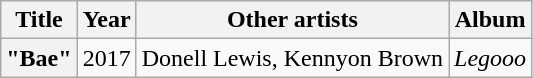<table class="wikitable sortable plainrowheaders" style="text-align: center;">
<tr>
<th scope="col">Title</th>
<th scope="col">Year</th>
<th scope="col">Other artists</th>
<th scope="col">Album</th>
</tr>
<tr>
<th scope="row">"Bae"</th>
<td>2017</td>
<td>Donell Lewis, Kennyon Brown</td>
<td><em>Legooo</em></td>
</tr>
</table>
